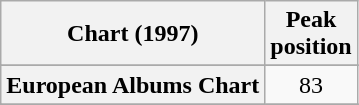<table class="wikitable sortable plainrowheaders">
<tr>
<th>Chart (1997)</th>
<th>Peak<br>position</th>
</tr>
<tr>
</tr>
<tr>
<th scope="row">European Albums Chart</th>
<td align="center">83</td>
</tr>
<tr>
</tr>
<tr>
</tr>
<tr>
</tr>
</table>
